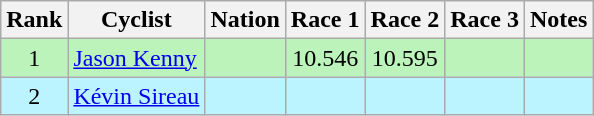<table class="wikitable sortable" style="text-align:center;">
<tr>
<th>Rank</th>
<th>Cyclist</th>
<th>Nation</th>
<th>Race 1</th>
<th>Race 2</th>
<th>Race 3</th>
<th>Notes</th>
</tr>
<tr bgcolor=bbf3bb>
<td>1</td>
<td align=left><a href='#'>Jason Kenny</a></td>
<td align=left></td>
<td>10.546</td>
<td>10.595</td>
<td></td>
<td></td>
</tr>
<tr bgcolor=bbf3ff>
<td>2</td>
<td align=left><a href='#'>Kévin Sireau</a></td>
<td align=left></td>
<td></td>
<td></td>
<td></td>
<td></td>
</tr>
</table>
